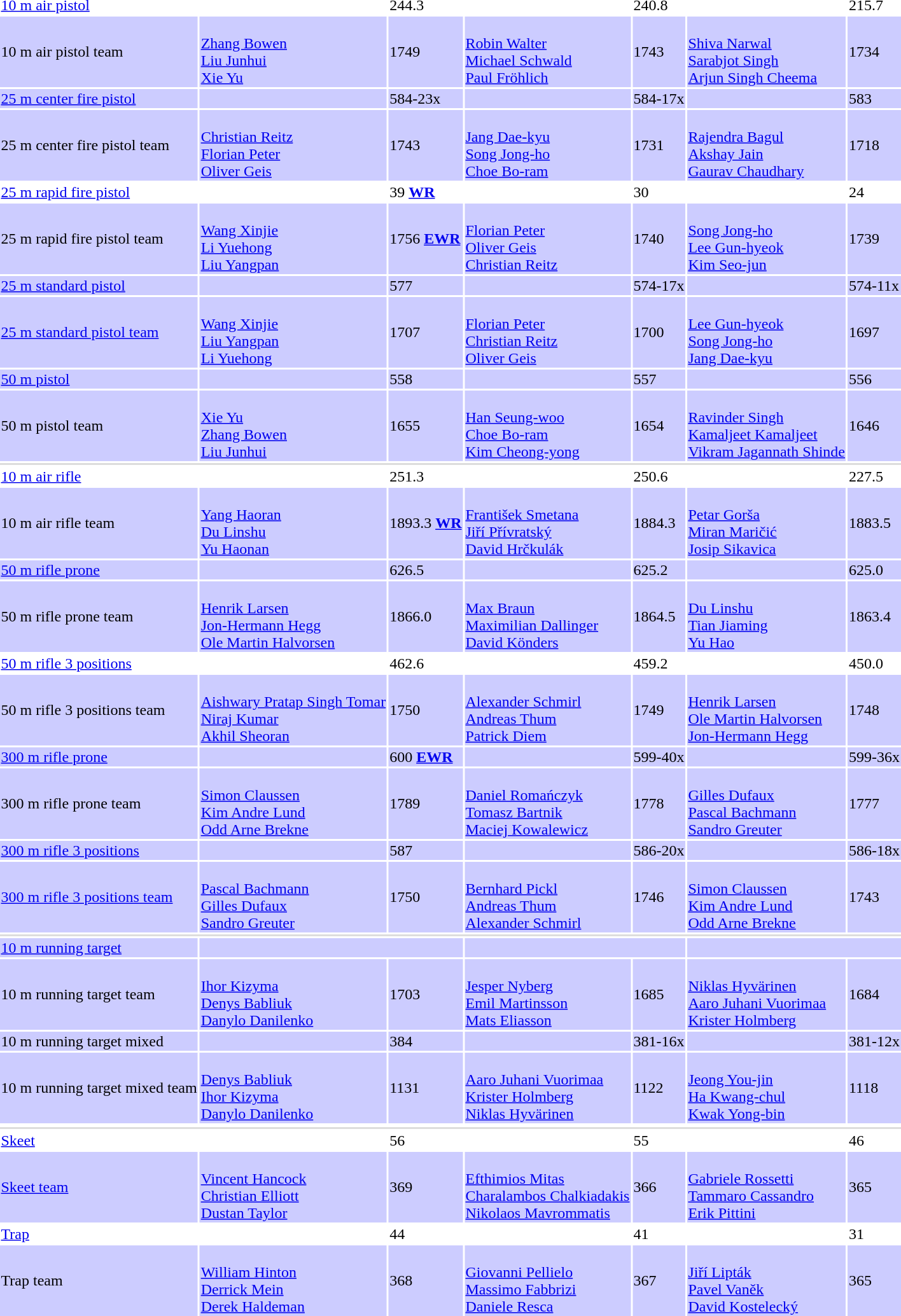<table>
<tr>
<td><a href='#'>10 m air pistol</a></td>
<td></td>
<td>244.3</td>
<td></td>
<td>240.8</td>
<td></td>
<td>215.7</td>
</tr>
<tr bgcolor=ccccff>
<td>10 m air pistol team</td>
<td> <br><a href='#'>Zhang Bowen</a><br><a href='#'>Liu Junhui</a><br><a href='#'>Xie Yu</a></td>
<td>1749</td>
<td> <br><a href='#'>Robin Walter</a><br><a href='#'>Michael Schwald</a><br><a href='#'>Paul Fröhlich</a></td>
<td>1743</td>
<td> <br><a href='#'>Shiva Narwal</a><br><a href='#'>Sarabjot Singh</a><br><a href='#'>Arjun Singh Cheema</a></td>
<td>1734</td>
</tr>
<tr bgcolor=ccccff>
<td><a href='#'>25 m center fire pistol</a></td>
<td></td>
<td>584-23x</td>
<td></td>
<td>584-17x</td>
<td></td>
<td>583</td>
</tr>
<tr bgcolor=ccccff>
<td>25 m center fire pistol team</td>
<td> <br><a href='#'>Christian Reitz</a><br><a href='#'>Florian Peter</a><br><a href='#'>Oliver Geis</a></td>
<td>1743</td>
<td> <br><a href='#'>Jang Dae-kyu</a><br><a href='#'>Song Jong-ho</a><br><a href='#'>Choe Bo-ram</a></td>
<td>1731</td>
<td> <br><a href='#'>Rajendra Bagul</a><br><a href='#'>Akshay Jain</a><br><a href='#'>Gaurav Chaudhary</a></td>
<td>1718</td>
</tr>
<tr>
<td><a href='#'>25 m rapid fire pistol</a></td>
<td></td>
<td>39 <strong><a href='#'>WR</a></strong></td>
<td></td>
<td>30</td>
<td></td>
<td>24</td>
</tr>
<tr bgcolor=ccccff>
<td>25 m rapid fire pistol team</td>
<td> <br><a href='#'>Wang Xinjie</a><br><a href='#'>Li Yuehong</a><br><a href='#'>Liu Yangpan</a></td>
<td>1756 <strong><a href='#'>EWR</a></strong></td>
<td> <br><a href='#'>Florian Peter</a><br><a href='#'>Oliver Geis</a><br><a href='#'>Christian Reitz</a></td>
<td>1740</td>
<td> <br><a href='#'>Song Jong-ho</a><br><a href='#'>Lee Gun-hyeok</a><br><a href='#'>Kim Seo-jun</a></td>
<td>1739</td>
</tr>
<tr bgcolor=ccccff>
<td><a href='#'>25 m standard pistol</a></td>
<td></td>
<td>577</td>
<td></td>
<td>574-17x</td>
<td></td>
<td>574-11x</td>
</tr>
<tr bgcolor=ccccff>
<td><a href='#'>25 m standard pistol team</a></td>
<td> <br><a href='#'>Wang Xinjie</a><br><a href='#'>Liu Yangpan</a><br><a href='#'>Li Yuehong</a></td>
<td>1707</td>
<td> <br><a href='#'>Florian Peter</a><br><a href='#'>Christian Reitz</a><br><a href='#'>Oliver Geis</a></td>
<td>1700</td>
<td> <br><a href='#'>Lee Gun-hyeok</a><br><a href='#'>Song Jong-ho</a><br><a href='#'>Jang Dae-kyu</a></td>
<td>1697</td>
</tr>
<tr bgcolor=ccccff>
<td><a href='#'>50 m pistol</a></td>
<td></td>
<td>558</td>
<td></td>
<td>557</td>
<td></td>
<td>556</td>
</tr>
<tr bgcolor=ccccff>
<td>50 m pistol team</td>
<td> <br><a href='#'>Xie Yu</a><br><a href='#'>Zhang Bowen</a><br><a href='#'>Liu Junhui</a></td>
<td>1655</td>
<td> <br><a href='#'>Han Seung-woo</a><br><a href='#'>Choe Bo-ram</a><br><a href='#'>Kim Cheong-yong</a></td>
<td>1654</td>
<td> <br><a href='#'>Ravinder Singh</a><br><a href='#'>Kamaljeet Kamaljeet</a><br><a href='#'>Vikram Jagannath Shinde</a></td>
<td>1646</td>
</tr>
<tr bgcolor=#DDDDDD>
<td colspan=7></td>
</tr>
<tr>
<td><a href='#'>10 m air rifle</a></td>
<td></td>
<td>251.3</td>
<td></td>
<td>250.6</td>
<td></td>
<td>227.5</td>
</tr>
<tr bgcolor=ccccff>
<td>10 m air rifle team</td>
<td> <br><a href='#'>Yang Haoran</a><br><a href='#'>Du Linshu</a><br><a href='#'>Yu Haonan</a></td>
<td>1893.3 <strong><a href='#'>WR</a></strong></td>
<td> <br><a href='#'>František Smetana</a><br><a href='#'>Jiří Přívratský</a><br><a href='#'>David Hrčkulák</a></td>
<td>1884.3</td>
<td> <br><a href='#'>Petar Gorša</a><br><a href='#'>Miran Maričić</a><br><a href='#'>Josip Sikavica</a></td>
<td>1883.5</td>
</tr>
<tr bgcolor=ccccff>
<td><a href='#'>50 m rifle prone</a></td>
<td></td>
<td>626.5</td>
<td></td>
<td>625.2</td>
<td></td>
<td>625.0</td>
</tr>
<tr bgcolor=ccccff>
<td>50 m rifle prone team</td>
<td> <br><a href='#'>Henrik Larsen</a><br><a href='#'>Jon-Hermann Hegg</a><br><a href='#'>Ole Martin Halvorsen</a></td>
<td>1866.0</td>
<td> <br><a href='#'>Max Braun</a><br><a href='#'>Maximilian Dallinger</a><br><a href='#'>David Könders</a></td>
<td>1864.5</td>
<td> <br><a href='#'>Du Linshu</a><br><a href='#'>Tian Jiaming</a><br><a href='#'>Yu Hao</a></td>
<td>1863.4</td>
</tr>
<tr>
<td><a href='#'>50 m rifle 3 positions</a></td>
<td></td>
<td>462.6</td>
<td></td>
<td>459.2</td>
<td></td>
<td>450.0</td>
</tr>
<tr bgcolor=ccccff>
<td>50 m rifle 3 positions team</td>
<td> <br><a href='#'>Aishwary Pratap Singh Tomar</a><br><a href='#'>Niraj Kumar</a><br><a href='#'>Akhil Sheoran</a></td>
<td>1750</td>
<td> <br><a href='#'>Alexander Schmirl</a><br><a href='#'>Andreas Thum</a><br><a href='#'>Patrick Diem</a></td>
<td>1749</td>
<td> <br><a href='#'>Henrik Larsen</a><br><a href='#'>Ole Martin Halvorsen</a><br><a href='#'>Jon-Hermann Hegg</a></td>
<td>1748</td>
</tr>
<tr bgcolor=ccccff>
<td><a href='#'>300 m rifle prone</a></td>
<td></td>
<td>600 <strong><a href='#'>EWR</a></strong></td>
<td></td>
<td>599-40x</td>
<td></td>
<td>599-36x</td>
</tr>
<tr bgcolor=ccccff>
<td>300 m rifle prone team</td>
<td> <br><a href='#'>Simon Claussen</a><br><a href='#'>Kim Andre Lund</a><br><a href='#'>Odd Arne Brekne</a></td>
<td>1789</td>
<td> <br><a href='#'>Daniel Romańczyk</a><br><a href='#'>Tomasz Bartnik</a><br><a href='#'>Maciej Kowalewicz</a></td>
<td>1778</td>
<td> <br><a href='#'>Gilles Dufaux</a><br><a href='#'>Pascal Bachmann</a><br><a href='#'>Sandro Greuter</a></td>
<td>1777</td>
</tr>
<tr bgcolor=ccccff>
<td><a href='#'>300 m rifle 3 positions</a></td>
<td></td>
<td>587</td>
<td></td>
<td>586-20x</td>
<td></td>
<td>586-18x</td>
</tr>
<tr bgcolor=ccccff>
<td><a href='#'>300 m rifle 3 positions team</a></td>
<td> <br><a href='#'>Pascal Bachmann</a><br><a href='#'>Gilles Dufaux</a><br><a href='#'>Sandro Greuter</a></td>
<td>1750</td>
<td> <br><a href='#'>Bernhard Pickl</a><br><a href='#'>Andreas Thum</a><br><a href='#'>Alexander Schmirl</a></td>
<td>1746</td>
<td> <br><a href='#'>Simon Claussen</a><br><a href='#'>Kim Andre Lund</a><br><a href='#'>Odd Arne Brekne</a></td>
<td>1743</td>
</tr>
<tr bgcolor=#DDDDDD>
<td colspan=7></td>
</tr>
<tr bgcolor=ccccff>
<td><a href='#'>10 m running target</a></td>
<td colspan=2></td>
<td colspan=2></td>
<td colspan=2></td>
</tr>
<tr bgcolor=ccccff>
<td>10 m running target team</td>
<td> <br><a href='#'>Ihor Kizyma</a><br><a href='#'>Denys Babliuk</a><br><a href='#'>Danylo Danilenko</a></td>
<td>1703</td>
<td> <br><a href='#'>Jesper Nyberg</a><br><a href='#'>Emil Martinsson</a><br><a href='#'>Mats Eliasson</a></td>
<td>1685</td>
<td> <br><a href='#'>Niklas Hyvärinen</a><br><a href='#'>Aaro Juhani Vuorimaa</a><br><a href='#'>Krister Holmberg</a></td>
<td>1684</td>
</tr>
<tr bgcolor=ccccff>
<td>10 m running target mixed</td>
<td></td>
<td>384</td>
<td></td>
<td>381-16x</td>
<td></td>
<td>381-12x</td>
</tr>
<tr bgcolor=ccccff>
<td>10 m running target mixed team</td>
<td> <br><a href='#'>Denys Babliuk</a><br><a href='#'>Ihor Kizyma</a><br><a href='#'>Danylo Danilenko</a></td>
<td>1131</td>
<td> <br><a href='#'>Aaro Juhani Vuorimaa</a><br><a href='#'>Krister Holmberg</a><br><a href='#'>Niklas Hyvärinen</a></td>
<td>1122</td>
<td> <br><a href='#'>Jeong You-jin</a><br><a href='#'>Ha Kwang-chul</a><br><a href='#'>Kwak Yong-bin</a></td>
<td>1118</td>
</tr>
<tr bgcolor=ccccff>
</tr>
<tr bgcolor=#DDDDDD>
<td colspan=7></td>
</tr>
<tr>
<td><a href='#'>Skeet</a></td>
<td></td>
<td>56</td>
<td></td>
<td>55</td>
<td></td>
<td>46</td>
</tr>
<tr bgcolor=ccccff>
<td><a href='#'>Skeet team</a></td>
<td> <br><a href='#'>Vincent Hancock</a><br><a href='#'>Christian Elliott</a><br><a href='#'>Dustan Taylor</a></td>
<td>369</td>
<td> <br><a href='#'>Efthimios Mitas</a><br><a href='#'>Charalambos Chalkiadakis</a><br><a href='#'>Nikolaos Mavrommatis</a></td>
<td>366</td>
<td> <br><a href='#'>Gabriele Rossetti</a><br><a href='#'>Tammaro Cassandro</a><br><a href='#'>Erik Pittini</a></td>
<td>365</td>
</tr>
<tr>
<td><a href='#'>Trap</a></td>
<td></td>
<td>44</td>
<td></td>
<td>41</td>
<td></td>
<td>31</td>
</tr>
<tr bgcolor=ccccff>
<td>Trap team</td>
<td> <br><a href='#'>William Hinton</a><br><a href='#'>Derrick Mein</a><br><a href='#'>Derek Haldeman</a></td>
<td>368</td>
<td> <br><a href='#'>Giovanni Pellielo</a><br><a href='#'>Massimo Fabbrizi</a><br><a href='#'>Daniele Resca</a></td>
<td>367</td>
<td> <br><a href='#'>Jiří Lipták</a><br><a href='#'>Pavel Vaněk</a><br><a href='#'>David Kostelecký</a></td>
<td>365</td>
</tr>
</table>
